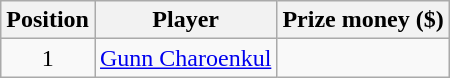<table class="wikitable">
<tr>
<th>Position</th>
<th>Player</th>
<th>Prize money ($)</th>
</tr>
<tr>
<td align=center>1</td>
<td> <a href='#'>Gunn Charoenkul</a></td>
<td align=center></td>
</tr>
</table>
